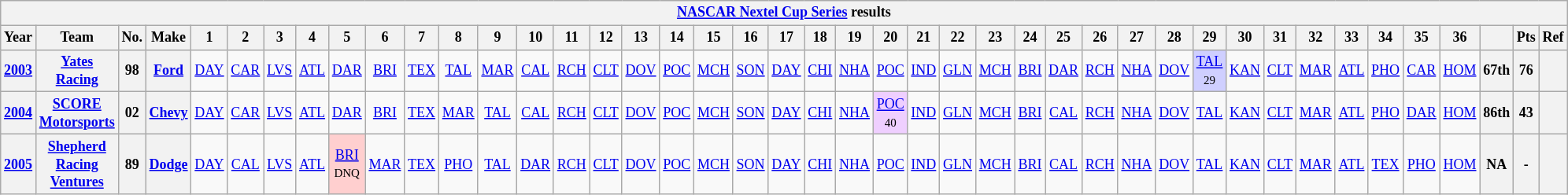<table class="wikitable" style="text-align:center; font-size:75%">
<tr>
<th colspan=45><a href='#'>NASCAR Nextel Cup Series</a> results</th>
</tr>
<tr>
<th>Year</th>
<th>Team</th>
<th>No.</th>
<th>Make</th>
<th>1</th>
<th>2</th>
<th>3</th>
<th>4</th>
<th>5</th>
<th>6</th>
<th>7</th>
<th>8</th>
<th>9</th>
<th>10</th>
<th>11</th>
<th>12</th>
<th>13</th>
<th>14</th>
<th>15</th>
<th>16</th>
<th>17</th>
<th>18</th>
<th>19</th>
<th>20</th>
<th>21</th>
<th>22</th>
<th>23</th>
<th>24</th>
<th>25</th>
<th>26</th>
<th>27</th>
<th>28</th>
<th>29</th>
<th>30</th>
<th>31</th>
<th>32</th>
<th>33</th>
<th>34</th>
<th>35</th>
<th>36</th>
<th></th>
<th>Pts</th>
<th>Ref</th>
</tr>
<tr>
<th><a href='#'>2003</a></th>
<th><a href='#'>Yates Racing</a></th>
<th>98</th>
<th><a href='#'>Ford</a></th>
<td><a href='#'>DAY</a></td>
<td><a href='#'>CAR</a></td>
<td><a href='#'>LVS</a></td>
<td><a href='#'>ATL</a></td>
<td><a href='#'>DAR</a></td>
<td><a href='#'>BRI</a></td>
<td><a href='#'>TEX</a></td>
<td><a href='#'>TAL</a></td>
<td><a href='#'>MAR</a></td>
<td><a href='#'>CAL</a></td>
<td><a href='#'>RCH</a></td>
<td><a href='#'>CLT</a></td>
<td><a href='#'>DOV</a></td>
<td><a href='#'>POC</a></td>
<td><a href='#'>MCH</a></td>
<td><a href='#'>SON</a></td>
<td><a href='#'>DAY</a></td>
<td><a href='#'>CHI</a></td>
<td><a href='#'>NHA</a></td>
<td><a href='#'>POC</a></td>
<td><a href='#'>IND</a></td>
<td><a href='#'>GLN</a></td>
<td><a href='#'>MCH</a></td>
<td><a href='#'>BRI</a></td>
<td><a href='#'>DAR</a></td>
<td><a href='#'>RCH</a></td>
<td><a href='#'>NHA</a></td>
<td><a href='#'>DOV</a></td>
<td style="background:#CFCFFF;"><a href='#'>TAL</a><br><small>29</small></td>
<td><a href='#'>KAN</a></td>
<td><a href='#'>CLT</a></td>
<td><a href='#'>MAR</a></td>
<td><a href='#'>ATL</a></td>
<td><a href='#'>PHO</a></td>
<td><a href='#'>CAR</a></td>
<td><a href='#'>HOM</a></td>
<th>67th</th>
<th>76</th>
<th></th>
</tr>
<tr>
<th><a href='#'>2004</a></th>
<th><a href='#'>SCORE Motorsports</a></th>
<th>02</th>
<th><a href='#'>Chevy</a></th>
<td><a href='#'>DAY</a></td>
<td><a href='#'>CAR</a></td>
<td><a href='#'>LVS</a></td>
<td><a href='#'>ATL</a></td>
<td><a href='#'>DAR</a></td>
<td><a href='#'>BRI</a></td>
<td><a href='#'>TEX</a></td>
<td><a href='#'>MAR</a></td>
<td><a href='#'>TAL</a></td>
<td><a href='#'>CAL</a></td>
<td><a href='#'>RCH</a></td>
<td><a href='#'>CLT</a></td>
<td><a href='#'>DOV</a></td>
<td><a href='#'>POC</a></td>
<td><a href='#'>MCH</a></td>
<td><a href='#'>SON</a></td>
<td><a href='#'>DAY</a></td>
<td><a href='#'>CHI</a></td>
<td><a href='#'>NHA</a></td>
<td style="background:#EFCFFF;"><a href='#'>POC</a><br><small>40</small></td>
<td><a href='#'>IND</a></td>
<td><a href='#'>GLN</a></td>
<td><a href='#'>MCH</a></td>
<td><a href='#'>BRI</a></td>
<td><a href='#'>CAL</a></td>
<td><a href='#'>RCH</a></td>
<td><a href='#'>NHA</a></td>
<td><a href='#'>DOV</a></td>
<td><a href='#'>TAL</a></td>
<td><a href='#'>KAN</a></td>
<td><a href='#'>CLT</a></td>
<td><a href='#'>MAR</a></td>
<td><a href='#'>ATL</a></td>
<td><a href='#'>PHO</a></td>
<td><a href='#'>DAR</a></td>
<td><a href='#'>HOM</a></td>
<th>86th</th>
<th>43</th>
<th></th>
</tr>
<tr>
<th><a href='#'>2005</a></th>
<th><a href='#'>Shepherd Racing Ventures</a></th>
<th>89</th>
<th><a href='#'>Dodge</a></th>
<td><a href='#'>DAY</a></td>
<td><a href='#'>CAL</a></td>
<td><a href='#'>LVS</a></td>
<td><a href='#'>ATL</a></td>
<td style="background:#FFCFCF;"><a href='#'>BRI</a><br><small>DNQ</small></td>
<td><a href='#'>MAR</a></td>
<td><a href='#'>TEX</a></td>
<td><a href='#'>PHO</a></td>
<td><a href='#'>TAL</a></td>
<td><a href='#'>DAR</a></td>
<td><a href='#'>RCH</a></td>
<td><a href='#'>CLT</a></td>
<td><a href='#'>DOV</a></td>
<td><a href='#'>POC</a></td>
<td><a href='#'>MCH</a></td>
<td><a href='#'>SON</a></td>
<td><a href='#'>DAY</a></td>
<td><a href='#'>CHI</a></td>
<td><a href='#'>NHA</a></td>
<td><a href='#'>POC</a></td>
<td><a href='#'>IND</a></td>
<td><a href='#'>GLN</a></td>
<td><a href='#'>MCH</a></td>
<td><a href='#'>BRI</a></td>
<td><a href='#'>CAL</a></td>
<td><a href='#'>RCH</a></td>
<td><a href='#'>NHA</a></td>
<td><a href='#'>DOV</a></td>
<td><a href='#'>TAL</a></td>
<td><a href='#'>KAN</a></td>
<td><a href='#'>CLT</a></td>
<td><a href='#'>MAR</a></td>
<td><a href='#'>ATL</a></td>
<td><a href='#'>TEX</a></td>
<td><a href='#'>PHO</a></td>
<td><a href='#'>HOM</a></td>
<th>NA</th>
<th>-</th>
<th></th>
</tr>
</table>
